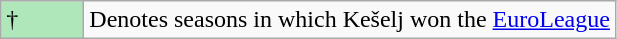<table class="wikitable">
<tr>
<td style="background:#AFE6BA; width:3em;">†</td>
<td>Denotes seasons in which Kešelj won the <a href='#'>EuroLeague</a></td>
</tr>
</table>
